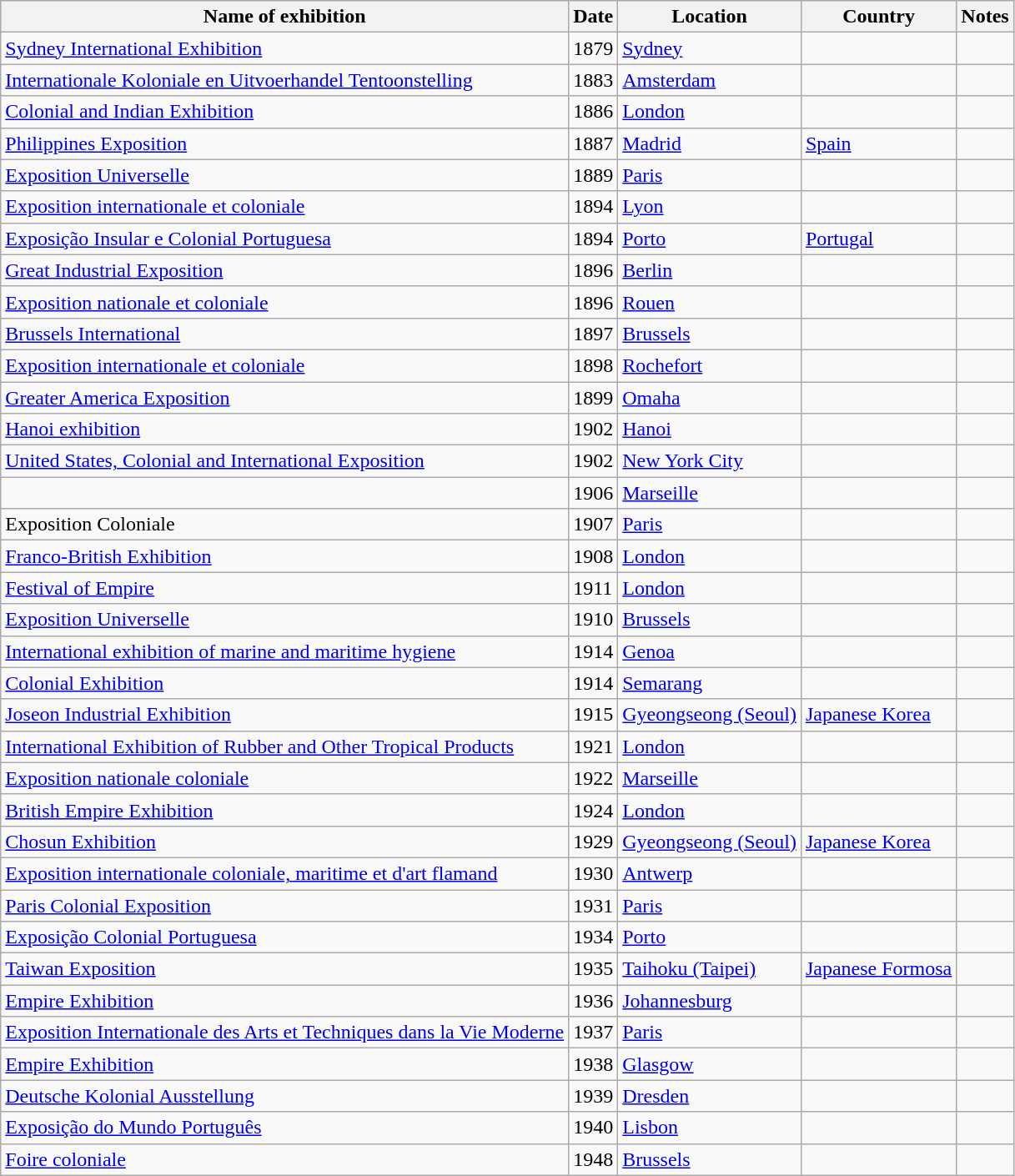<table class="wikitable sortable">
<tr>
<th>Name of exhibition</th>
<th>Date</th>
<th>Location</th>
<th>Country</th>
<th>Notes</th>
</tr>
<tr>
<td><a href='#'>Sydney International Exhibition</a></td>
<td>1879</td>
<td><a href='#'>Sydney</a></td>
<td></td>
<td></td>
</tr>
<tr>
<td><a href='#'>Internationale Koloniale en Uitvoerhandel Tentoonstelling</a></td>
<td>1883</td>
<td><a href='#'>Amsterdam</a></td>
<td></td>
<td></td>
</tr>
<tr>
<td><a href='#'>Colonial and Indian Exhibition</a></td>
<td>1886</td>
<td><a href='#'>London</a></td>
<td></td>
<td></td>
</tr>
<tr>
<td><a href='#'>Philippines Exposition</a></td>
<td>1887</td>
<td><a href='#'>Madrid</a></td>
<td> <a href='#'>Spain</a></td>
<td></td>
</tr>
<tr>
<td><a href='#'>Exposition Universelle</a></td>
<td>1889</td>
<td><a href='#'>Paris</a></td>
<td></td>
<td></td>
</tr>
<tr>
<td><a href='#'>Exposition internationale et coloniale</a></td>
<td>1894</td>
<td><a href='#'>Lyon</a></td>
<td></td>
<td></td>
</tr>
<tr>
<td><a href='#'>Exposição Insular e Colonial Portuguesa</a></td>
<td>1894</td>
<td><a href='#'>Porto</a></td>
<td> <a href='#'>Portugal</a></td>
<td></td>
</tr>
<tr>
<td><a href='#'>Great Industrial Exposition</a></td>
<td>1896</td>
<td><a href='#'>Berlin</a></td>
<td></td>
<td></td>
</tr>
<tr>
<td><a href='#'>Exposition nationale et coloniale</a></td>
<td>1896</td>
<td><a href='#'>Rouen</a></td>
<td></td>
<td></td>
</tr>
<tr>
<td><a href='#'>Brussels International</a></td>
<td>1897</td>
<td><a href='#'>Brussels</a></td>
<td></td>
<td></td>
</tr>
<tr>
<td><a href='#'>Exposition internationale et coloniale</a></td>
<td>1898</td>
<td><a href='#'>Rochefort</a></td>
<td></td>
<td></td>
</tr>
<tr>
<td><a href='#'>Greater America Exposition</a></td>
<td>1899</td>
<td><a href='#'>Omaha</a></td>
<td></td>
<td></td>
</tr>
<tr>
<td><a href='#'>Hanoi exhibition</a></td>
<td>1902</td>
<td><a href='#'>Hanoi</a></td>
<td></td>
<td></td>
</tr>
<tr>
<td><a href='#'>United States, Colonial and International Exposition</a></td>
<td>1902</td>
<td><a href='#'>New York City</a></td>
<td></td>
<td></td>
</tr>
<tr>
<td></td>
<td>1906</td>
<td><a href='#'>Marseille</a></td>
<td></td>
<td></td>
</tr>
<tr>
<td>Exposition Coloniale</td>
<td>1907</td>
<td><a href='#'>Paris</a></td>
<td></td>
<td></td>
</tr>
<tr>
<td><a href='#'>Franco-British Exhibition</a></td>
<td>1908</td>
<td><a href='#'>London</a></td>
<td></td>
<td></td>
</tr>
<tr>
<td><a href='#'>Festival of Empire</a></td>
<td>1911</td>
<td><a href='#'>London</a></td>
<td></td>
<td></td>
</tr>
<tr>
<td><a href='#'>Exposition Universelle</a></td>
<td>1910</td>
<td><a href='#'>Brussels</a></td>
<td></td>
<td></td>
</tr>
<tr>
<td><a href='#'>International exhibition of marine and maritime hygiene</a></td>
<td>1914</td>
<td><a href='#'>Genoa</a></td>
<td></td>
<td></td>
</tr>
<tr>
<td><a href='#'>Colonial Exhibition</a></td>
<td>1914</td>
<td><a href='#'>Semarang</a></td>
<td></td>
<td></td>
</tr>
<tr>
<td><a href='#'>Joseon Industrial Exhibition</a></td>
<td>1915</td>
<td><a href='#'>Gyeongseong (Seoul)</a></td>
<td> <a href='#'>Japanese Korea</a></td>
<td></td>
</tr>
<tr>
<td><a href='#'>International Exhibition of Rubber and Other Tropical Products</a></td>
<td>1921</td>
<td><a href='#'>London</a></td>
<td></td>
<td></td>
</tr>
<tr>
<td><a href='#'>Exposition nationale coloniale</a></td>
<td>1922</td>
<td><a href='#'>Marseille</a></td>
<td></td>
<td></td>
</tr>
<tr>
<td><a href='#'>British Empire Exhibition</a></td>
<td>1924</td>
<td><a href='#'>London</a></td>
<td></td>
<td></td>
</tr>
<tr>
<td><a href='#'>Chosun Exhibition</a></td>
<td>1929</td>
<td><a href='#'>Gyeongseong (Seoul)</a></td>
<td> <a href='#'>Japanese Korea</a></td>
</tr>
<tr>
<td><a href='#'>Exposition internationale coloniale, maritime et d'art flamand</a></td>
<td>1930</td>
<td><a href='#'>Antwerp</a></td>
<td></td>
<td></td>
</tr>
<tr>
<td><a href='#'>Paris Colonial Exposition</a></td>
<td>1931</td>
<td><a href='#'>Paris</a></td>
<td></td>
<td></td>
</tr>
<tr>
<td><a href='#'>Exposição Colonial Portuguesa</a></td>
<td>1934</td>
<td><a href='#'>Porto</a></td>
<td></td>
<td></td>
</tr>
<tr>
<td><a href='#'>Taiwan Exposition</a></td>
<td>1935</td>
<td><a href='#'>Taihoku (Taipei)</a></td>
<td> <a href='#'>Japanese Formosa</a></td>
<td></td>
</tr>
<tr>
<td><a href='#'>Empire Exhibition</a></td>
<td>1936</td>
<td><a href='#'>Johannesburg</a></td>
<td></td>
<td></td>
</tr>
<tr>
<td><a href='#'>Exposition Internationale des Arts et Techniques dans la Vie Moderne</a></td>
<td>1937</td>
<td><a href='#'>Paris</a></td>
<td></td>
<td></td>
</tr>
<tr>
<td><a href='#'>Empire Exhibition</a></td>
<td>1938</td>
<td><a href='#'>Glasgow</a></td>
<td></td>
<td></td>
</tr>
<tr>
<td><a href='#'>Deutsche Kolonial Ausstellung</a></td>
<td>1939</td>
<td><a href='#'>Dresden</a></td>
<td></td>
<td></td>
</tr>
<tr>
<td><a href='#'>Exposição do Mundo Português</a></td>
<td>1940</td>
<td><a href='#'>Lisbon</a></td>
<td></td>
<td></td>
</tr>
<tr>
<td><a href='#'>Foire coloniale</a></td>
<td>1948</td>
<td><a href='#'>Brussels</a></td>
<td></td>
<td></td>
</tr>
</table>
